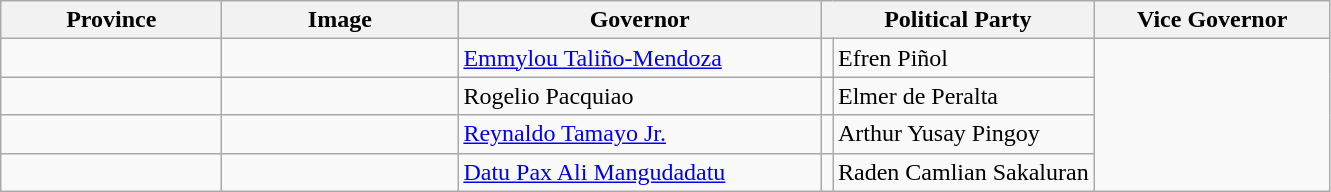<table class="wikitable sortable">
<tr>
<th width=140>Province</th>
<th width=150>Image</th>
<th width=235>Governor</th>
<th width=120 colspan=2>Political Party</th>
<th width=150>Vice Governor</th>
</tr>
<tr>
<td></td>
<td align=center></td>
<td><a href='#'>Emmylou Taliño-Mendoza</a></td>
<td></td>
<td>Efren Piñol</td>
</tr>
<tr>
<td></td>
<td align=center></td>
<td>Rogelio Pacquiao</td>
<td></td>
<td>Elmer de Peralta</td>
</tr>
<tr>
<td></td>
<td align=center></td>
<td><a href='#'>Reynaldo Tamayo Jr.</a></td>
<td></td>
<td>Arthur Yusay Pingoy</td>
</tr>
<tr>
<td></td>
<td align=center></td>
<td><a href='#'>Datu Pax Ali Mangudadatu</a></td>
<td></td>
<td>Raden Camlian Sakaluran</td>
</tr>
</table>
